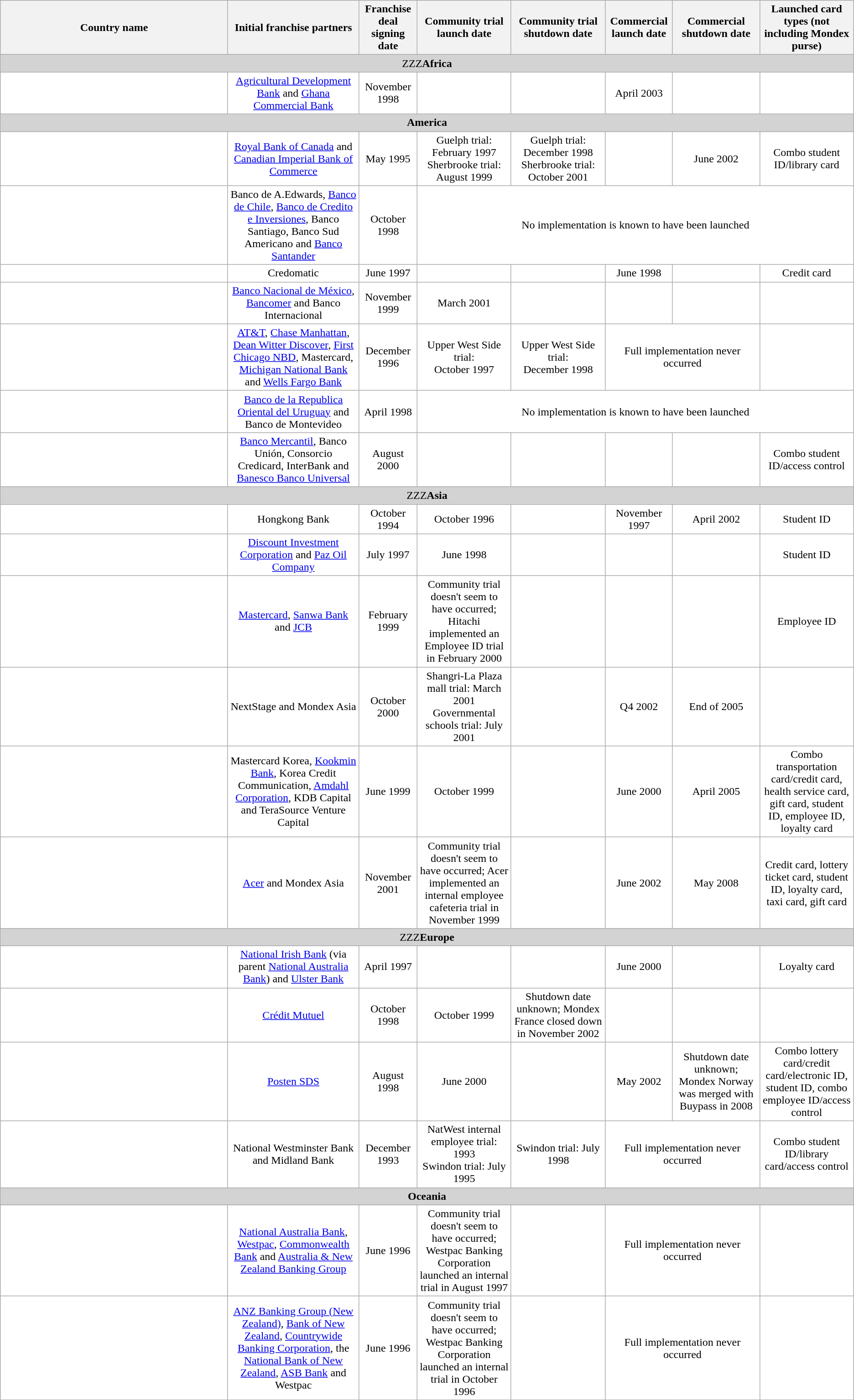<table class="wikitable mw-collapsible" style="background:white; text-align:center;">
<tr>
<th width="325pt">Country name</th>
<th>Initial franchise partners</th>
<th>Franchise deal signing date</th>
<th width="130pt">Community trial launch date</th>
<th width="130pt">Community trial shutdown date</th>
<th>Commercial launch date</th>
<th>Commercial shutdown date</th>
<th width="130pt">Launched card types (not including Mondex purse)</th>
</tr>
<tr style="background:Lightgrey;">
<td colspan="8"><span>ZZZ</span><strong>Africa</strong></td>
</tr>
<tr>
<td></td>
<td><a href='#'>Agricultural Development Bank</a> and <a href='#'>Ghana Commercial Bank</a></td>
<td>November 1998</td>
<td></td>
<td></td>
<td>April 2003</td>
<td></td>
<td></td>
</tr>
<tr style="background:Lightgrey;">
<td colspan="8"><strong>America</strong></td>
</tr>
<tr>
<td></td>
<td><a href='#'>Royal Bank of Canada</a> and <a href='#'>Canadian Imperial Bank of Commerce</a></td>
<td>May 1995</td>
<td>Guelph trial: February 1997<br>Sherbrooke trial:
August 1999</td>
<td>Guelph trial: December 1998<br>Sherbrooke trial:
October 2001</td>
<td></td>
<td>June 2002</td>
<td>Combo student ID/library card</td>
</tr>
<tr>
<td></td>
<td>Banco de A.Edwards, <a href='#'>Banco de Chile</a>, <a href='#'>Banco de Credito e Inversiones</a>, Banco Santiago, Banco Sud Americano and <a href='#'>Banco Santander</a></td>
<td>October 1998</td>
<td colspan="5">No implementation is known to have been launched</td>
</tr>
<tr>
<td></td>
<td>Credomatic</td>
<td>June 1997</td>
<td></td>
<td></td>
<td>June 1998</td>
<td></td>
<td>Credit card</td>
</tr>
<tr>
<td></td>
<td><a href='#'>Banco Nacional de México</a>, <a href='#'>Bancomer</a> and Banco Internacional</td>
<td>November 1999</td>
<td>March 2001</td>
<td></td>
<td></td>
<td></td>
<td></td>
</tr>
<tr>
<td></td>
<td><a href='#'>AT&T</a>, <a href='#'>Chase Manhattan</a>, <a href='#'>Dean Witter Discover</a>, <a href='#'>First Chicago NBD</a>, Mastercard, <a href='#'>Michigan National Bank</a> and <a href='#'>Wells Fargo Bank</a></td>
<td>December 1996</td>
<td>Upper West Side trial:<br>October 1997</td>
<td>Upper West Side trial:<br>December 1998</td>
<td colspan="2">Full implementation never occurred</td>
<td></td>
</tr>
<tr>
<td></td>
<td><a href='#'>Banco de la Republica Oriental del Uruguay</a> and Banco de Montevideo</td>
<td>April 1998</td>
<td colspan="5">No implementation is known to have been launched</td>
</tr>
<tr>
<td></td>
<td><a href='#'>Banco Mercantil</a>, Banco Unión, Consorcio Credicard, InterBank and <a href='#'>Banesco Banco Universal</a></td>
<td>August 2000</td>
<td></td>
<td></td>
<td></td>
<td></td>
<td>Combo student ID/access control</td>
</tr>
<tr style="background:Lightgrey;">
<td colspan="8"><span>ZZZ</span><strong>Asia</strong></td>
</tr>
<tr>
<td></td>
<td>Hongkong Bank</td>
<td>October 1994</td>
<td>October 1996</td>
<td></td>
<td>November 1997</td>
<td>April 2002</td>
<td>Student ID</td>
</tr>
<tr>
<td></td>
<td><a href='#'>Discount Investment Corporation</a> and <a href='#'>Paz Oil Company</a></td>
<td>July 1997</td>
<td>June 1998</td>
<td></td>
<td></td>
<td></td>
<td>Student ID</td>
</tr>
<tr>
<td></td>
<td><a href='#'>Mastercard</a>, <a href='#'>Sanwa Bank</a> and <a href='#'>JCB</a></td>
<td>February 1999</td>
<td>Community trial doesn't seem to have occurred; Hitachi implemented an Employee ID trial in February 2000</td>
<td></td>
<td></td>
<td></td>
<td>Employee ID</td>
</tr>
<tr>
<td></td>
<td>NextStage and Mondex Asia</td>
<td>October 2000</td>
<td>Shangri-La Plaza mall trial: March 2001<br>Governmental schools trial: July 2001</td>
<td></td>
<td>Q4 2002</td>
<td>End of 2005</td>
<td></td>
</tr>
<tr>
<td></td>
<td>Mastercard Korea, <a href='#'>Kookmin Bank</a>, Korea Credit Communication, <a href='#'>Amdahl Corporation</a>, KDB Capital and TeraSource Venture Capital</td>
<td>June 1999</td>
<td>October 1999</td>
<td></td>
<td>June 2000</td>
<td>April 2005</td>
<td>Combo transportation card/credit card, health service card, gift card, student ID, employee ID, loyalty card</td>
</tr>
<tr>
<td></td>
<td><a href='#'>Acer</a> and Mondex Asia</td>
<td>November 2001</td>
<td>Community trial doesn't seem to have occurred; Acer implemented an internal employee cafeteria trial in November 1999</td>
<td></td>
<td>June 2002</td>
<td>May 2008</td>
<td>Credit card, lottery ticket card, student ID, loyalty card, taxi card, gift card</td>
</tr>
<tr style="background:Lightgrey;">
<td colspan="8"><span>ZZZ</span><strong>Europe</strong></td>
</tr>
<tr>
<td></td>
<td><a href='#'>National Irish Bank</a> (via parent <a href='#'>National Australia Bank</a>) and <a href='#'>Ulster Bank</a></td>
<td>April 1997</td>
<td></td>
<td></td>
<td>June 2000</td>
<td></td>
<td>Loyalty card</td>
</tr>
<tr>
<td></td>
<td><a href='#'>Crédit Mutuel</a></td>
<td>October 1998</td>
<td>October 1999</td>
<td>Shutdown date unknown; Mondex France closed down in November 2002</td>
<td></td>
<td></td>
<td></td>
</tr>
<tr>
<td></td>
<td><a href='#'>Posten SDS</a></td>
<td>August 1998</td>
<td>June 2000</td>
<td></td>
<td>May 2002</td>
<td>Shutdown date unknown; Mondex Norway was merged with Buypass in 2008</td>
<td>Combo lottery card/credit card/electronic ID, student ID, combo employee ID/access control</td>
</tr>
<tr>
<td></td>
<td>National Westminster Bank and Midland Bank</td>
<td>December 1993</td>
<td>NatWest internal employee trial: 1993<br>Swindon trial: July 1995</td>
<td>Swindon trial: July 1998</td>
<td colspan="2">Full implementation never occurred</td>
<td>Combo student ID/library card/access control</td>
</tr>
<tr style="background:Lightgrey;">
<td colspan="8"><strong>Oceania</strong></td>
</tr>
<tr>
<td></td>
<td><a href='#'>National Australia Bank</a>, <a href='#'>Westpac</a>, <a href='#'>Commonwealth Bank</a> and <a href='#'>Australia & New Zealand Banking Group</a></td>
<td>June 1996</td>
<td>Community trial doesn't seem to have occurred; Westpac Banking Corporation launched an internal trial in August 1997</td>
<td></td>
<td colspan="2">Full implementation never occurred</td>
<td></td>
</tr>
<tr>
<td></td>
<td><a href='#'>ANZ Banking Group (New Zealand)</a>, <a href='#'>Bank of New Zealand</a>, <a href='#'>Countrywide Banking Corporation</a>, the <a href='#'>National Bank of New Zealand</a>, <a href='#'>ASB Bank</a> and Westpac</td>
<td>June 1996</td>
<td>Community trial doesn't seem to have occurred; Westpac Banking Corporation launched an internal trial in October 1996</td>
<td></td>
<td colspan="2">Full implementation never occurred</td>
<td></td>
</tr>
</table>
